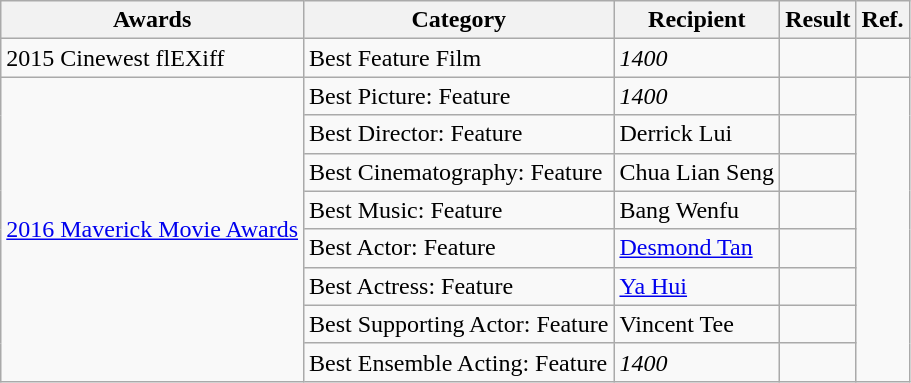<table class="wikitable sortable">
<tr>
<th>Awards</th>
<th>Category</th>
<th>Recipient</th>
<th>Result</th>
<th class="unsortable">Ref.</th>
</tr>
<tr>
<td rowspan=1>2015 Cinewest flEXiff</td>
<td>Best Feature Film</td>
<td><em>1400</em></td>
<td></td>
<td rowspan=1></td>
</tr>
<tr>
<td rowspan=8><a href='#'>2016 Maverick Movie Awards</a></td>
<td>Best Picture: Feature</td>
<td><em>1400</em></td>
<td></td>
<td rowspan=8></td>
</tr>
<tr>
<td>Best Director: Feature</td>
<td>Derrick Lui</td>
<td></td>
</tr>
<tr>
<td>Best Cinematography: Feature</td>
<td>Chua Lian Seng</td>
<td></td>
</tr>
<tr>
<td>Best Music: Feature</td>
<td>Bang Wenfu</td>
<td></td>
</tr>
<tr>
<td>Best Actor: Feature</td>
<td><a href='#'>Desmond Tan</a></td>
<td></td>
</tr>
<tr>
<td>Best Actress: Feature</td>
<td><a href='#'>Ya Hui</a></td>
<td></td>
</tr>
<tr>
<td>Best Supporting Actor: Feature</td>
<td>Vincent Tee</td>
<td></td>
</tr>
<tr>
<td>Best Ensemble Acting: Feature</td>
<td><em>1400</em></td>
<td></td>
</tr>
</table>
